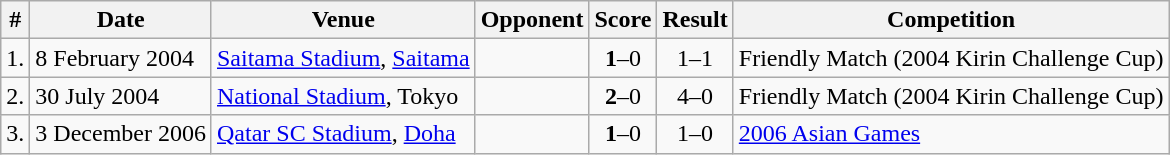<table class="wikitable">
<tr>
<th>#</th>
<th>Date</th>
<th>Venue</th>
<th>Opponent</th>
<th>Score</th>
<th>Result</th>
<th>Competition</th>
</tr>
<tr>
<td>1.</td>
<td>8 February 2004</td>
<td><a href='#'>Saitama Stadium</a>, <a href='#'>Saitama</a></td>
<td></td>
<td align="center"><strong>1</strong>–0</td>
<td align="center">1–1</td>
<td>Friendly Match (2004 Kirin Challenge Cup)</td>
</tr>
<tr>
<td>2.</td>
<td>30 July 2004</td>
<td><a href='#'>National Stadium</a>, Tokyo</td>
<td></td>
<td align="center"><strong>2</strong>–0</td>
<td align="center">4–0</td>
<td>Friendly Match (2004 Kirin Challenge Cup)</td>
</tr>
<tr>
<td>3.</td>
<td>3 December 2006</td>
<td><a href='#'>Qatar SC Stadium</a>, <a href='#'>Doha</a></td>
<td></td>
<td align="center"><strong>1</strong>–0</td>
<td align="center">1–0</td>
<td><a href='#'>2006 Asian Games</a></td>
</tr>
</table>
